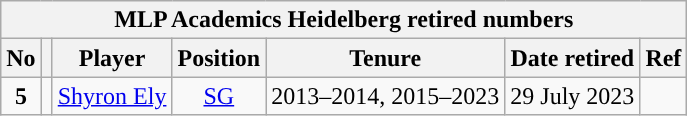<table class="wikitable" style="text-align:center">
<tr>
<th colspan="7">MLP Academics Heidelberg retired numbers</th>
</tr>
<tr>
<th>No</th>
<th></th>
<th>Player</th>
<th>Position</th>
<th>Tenure</th>
<th>Date retired</th>
<th>Ref</th>
</tr>
<tr>
<td><strong>5</strong></td>
<td></td>
<td><a href='#'>Shyron Ely</a></td>
<td><a href='#'>SG</a></td>
<td>2013–2014, 2015–2023</td>
<td>29 July 2023</td>
<td></td>
</tr>
</table>
